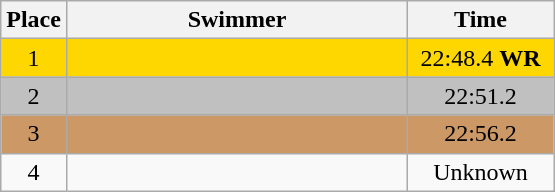<table class=wikitable style="text-align:center">
<tr>
<th>Place</th>
<th width=220>Swimmer</th>
<th width=90>Time</th>
</tr>
<tr bgcolor=gold>
<td>1</td>
<td align=left></td>
<td>22:48.4 <strong>WR</strong></td>
</tr>
<tr bgcolor=silver>
<td>2</td>
<td align=left></td>
<td>22:51.2</td>
</tr>
<tr bgcolor=cc9966>
<td>3</td>
<td align=left></td>
<td>22:56.2</td>
</tr>
<tr>
<td>4</td>
<td align=left></td>
<td>Unknown</td>
</tr>
</table>
